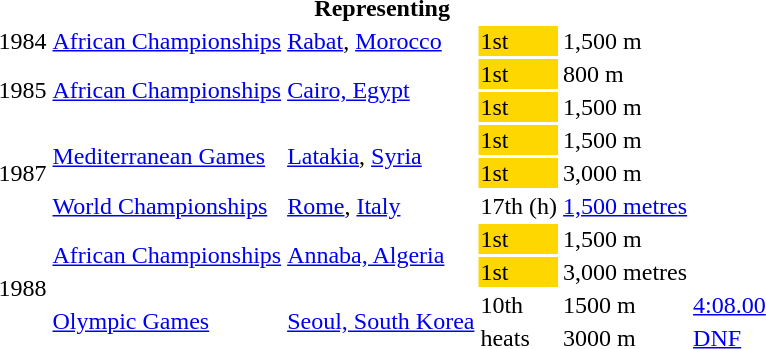<table>
<tr>
<th colspan="6">Representing </th>
</tr>
<tr>
<td>1984</td>
<td><a href='#'>African Championships</a></td>
<td><a href='#'>Rabat</a>, <a href='#'>Morocco</a></td>
<td bgcolor=gold>1st</td>
<td>1,500 m</td>
<td></td>
</tr>
<tr>
<td rowspan=2>1985</td>
<td rowspan=2><a href='#'>African Championships</a></td>
<td rowspan=2><a href='#'>Cairo, Egypt</a></td>
<td bgcolor=gold>1st</td>
<td>800 m</td>
<td></td>
</tr>
<tr>
<td bgcolor=gold>1st</td>
<td>1,500 m</td>
<td></td>
</tr>
<tr>
<td rowspan=3>1987</td>
<td rowspan=2><a href='#'>Mediterranean Games</a></td>
<td rowspan=2><a href='#'>Latakia</a>, <a href='#'>Syria</a></td>
<td bgcolor=gold>1st</td>
<td>1,500 m</td>
<td></td>
</tr>
<tr>
<td bgcolor=gold>1st</td>
<td>3,000 m</td>
<td></td>
</tr>
<tr>
<td><a href='#'>World Championships</a></td>
<td><a href='#'>Rome</a>, <a href='#'>Italy</a></td>
<td>17th (h)</td>
<td><a href='#'>1,500 metres</a></td>
<td></td>
</tr>
<tr>
<td rowspan=4>1988</td>
<td rowspan=2><a href='#'>African Championships</a></td>
<td rowspan=2><a href='#'>Annaba, Algeria</a></td>
<td bgcolor=gold>1st</td>
<td>1,500 m</td>
<td></td>
</tr>
<tr>
<td bgcolor=gold>1st</td>
<td>3,000 metres</td>
<td></td>
</tr>
<tr>
<td rowspan=2><a href='#'>Olympic Games</a></td>
<td rowspan=2><a href='#'>Seoul, South Korea</a></td>
<td>10th</td>
<td>1500 m</td>
<td><a href='#'>4:08.00</a></td>
</tr>
<tr>
<td>heats</td>
<td>3000 m</td>
<td><a href='#'>DNF</a></td>
</tr>
</table>
